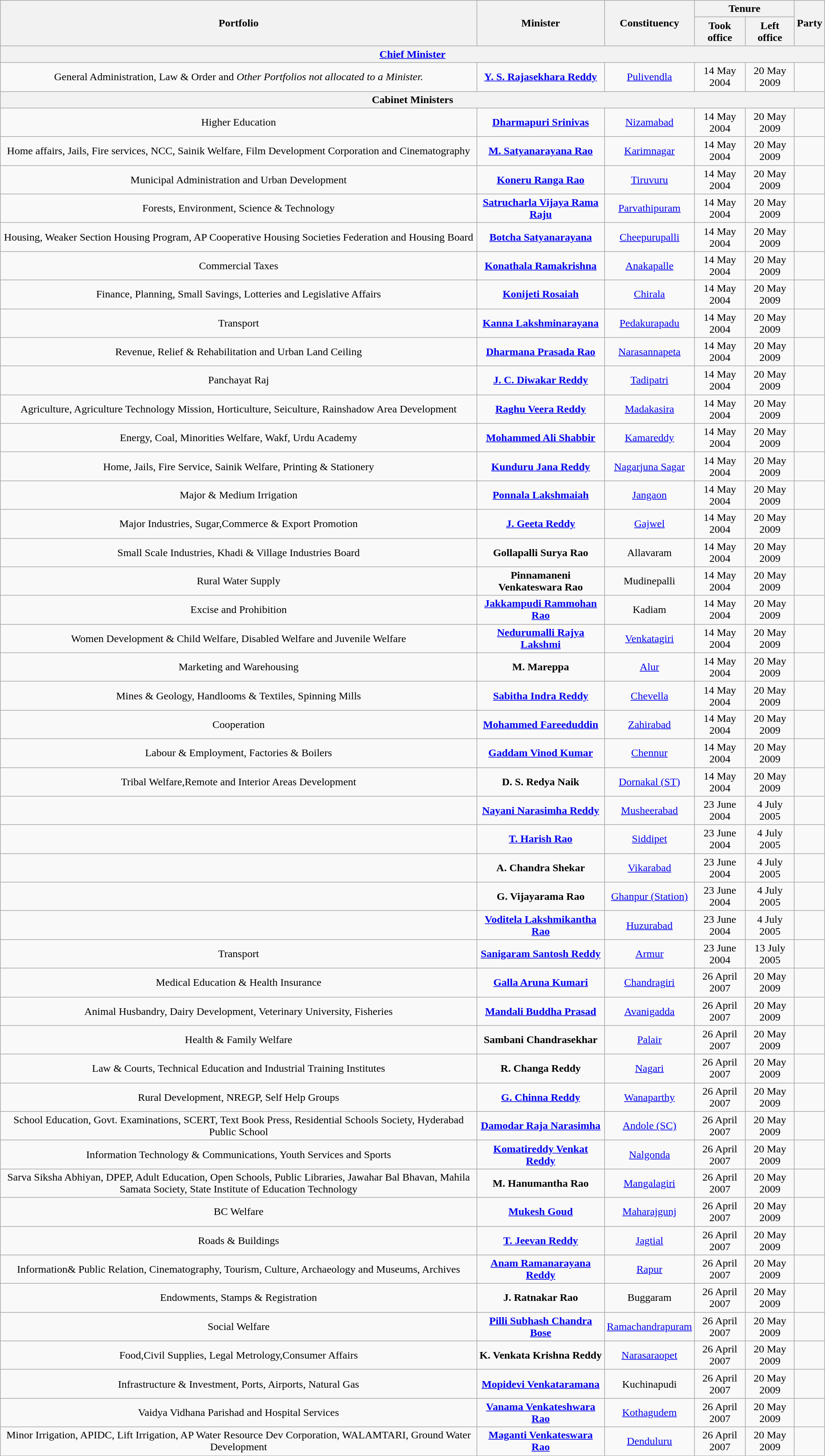<table class ="wikitable">
<tr>
<th rowspan=2>Portfolio</th>
<th rowspan=2>Minister</th>
<th rowspan=2>Constituency</th>
<th colspan=2>Tenure</th>
<th rowspan=2 colspan="2" scope="col">Party</th>
</tr>
<tr style="text-align: center;">
<th>Took office</th>
<th>Left office</th>
</tr>
<tr style="text-align: center;">
<th colspan=7><strong><a href='#'>Chief Minister</a></strong></th>
</tr>
<tr style="text-align: center;">
<td>General Administration, Law & Order and <em>Other Portfolios not allocated to a Minister.</em></td>
<td><strong><a href='#'>Y. S. Rajasekhara Reddy</a></strong></td>
<td><a href='#'>Pulivendla</a></td>
<td>14 May 2004</td>
<td>20 May 2009</td>
<td></td>
</tr>
<tr style="text-align: center;">
<th colspan=7><strong>Cabinet Ministers</strong></th>
</tr>
<tr style="text-align: center;">
<td>Higher Education</td>
<td><strong><a href='#'>Dharmapuri Srinivas</a></strong></td>
<td><a href='#'>Nizamabad</a></td>
<td>14 May 2004</td>
<td>20 May 2009</td>
<td></td>
</tr>
<tr style="text-align: center;">
<td>Home affairs, Jails, Fire services, NCC, Sainik Welfare, Film Development Corporation and Cinematography</td>
<td><strong><a href='#'>M. Satyanarayana Rao</a></strong></td>
<td><a href='#'>Karimnagar</a></td>
<td>14 May 2004</td>
<td>20 May 2009</td>
<td></td>
</tr>
<tr style="text-align: center;">
<td>Municipal Administration and Urban Development</td>
<td><strong><a href='#'>Koneru Ranga Rao</a></strong></td>
<td><a href='#'>Tiruvuru</a></td>
<td>14 May 2004</td>
<td>20 May 2009</td>
<td></td>
</tr>
<tr style="text-align: center;">
<td>Forests, Environment, Science & Technology</td>
<td><strong><a href='#'>Satrucharla Vijaya Rama Raju</a></strong></td>
<td><a href='#'>Parvathipuram</a></td>
<td>14 May 2004</td>
<td>20 May 2009</td>
<td></td>
</tr>
<tr style="text-align: center;">
<td>Housing, Weaker Section Housing Program, AP Cooperative Housing Societies Federation and Housing Board</td>
<td><strong><a href='#'>Botcha Satyanarayana</a></strong></td>
<td><a href='#'>Cheepurupalli</a></td>
<td>14 May 2004</td>
<td>20 May 2009</td>
<td></td>
</tr>
<tr style="text-align: center;">
<td>Commercial Taxes</td>
<td><strong><a href='#'>Konathala Ramakrishna</a></strong></td>
<td><a href='#'>Anakapalle</a></td>
<td>14 May 2004</td>
<td>20 May 2009</td>
<td></td>
</tr>
<tr style="text-align: center;">
<td>Finance, Planning, Small Savings, Lotteries and Legislative Affairs</td>
<td><strong><a href='#'>Konijeti Rosaiah</a></strong></td>
<td><a href='#'>Chirala</a></td>
<td>14 May 2004</td>
<td>20 May 2009</td>
<td></td>
</tr>
<tr style="text-align: center;">
<td>Transport</td>
<td><strong><a href='#'>Kanna Lakshminarayana</a></strong></td>
<td><a href='#'>Pedakurapadu</a></td>
<td>14 May 2004</td>
<td>20 May 2009</td>
<td></td>
</tr>
<tr style="text-align: center;">
<td>Revenue, Relief & Rehabilitation and Urban Land Ceiling</td>
<td><strong><a href='#'>Dharmana Prasada Rao</a></strong></td>
<td><a href='#'>Narasannapeta</a></td>
<td>14 May 2004</td>
<td>20 May 2009</td>
<td></td>
</tr>
<tr style="text-align: center;">
<td>Panchayat Raj</td>
<td><strong><a href='#'>J. C. Diwakar Reddy</a></strong></td>
<td><a href='#'>Tadipatri</a></td>
<td>14 May 2004</td>
<td>20 May 2009</td>
<td></td>
</tr>
<tr style="text-align: center;">
<td>Agriculture, Agriculture Technology Mission, Horticulture, Seiculture, Rainshadow Area Development</td>
<td><strong><a href='#'>Raghu Veera Reddy</a></strong></td>
<td><a href='#'>Madakasira</a></td>
<td>14 May 2004</td>
<td>20 May 2009</td>
<td></td>
</tr>
<tr style="text-align: center;">
<td>Energy, Coal, Minorities Welfare, Wakf, Urdu Academy</td>
<td><strong><a href='#'>Mohammed Ali Shabbir</a></strong></td>
<td><a href='#'>Kamareddy</a></td>
<td>14 May 2004</td>
<td>20 May 2009</td>
<td></td>
</tr>
<tr style="text-align: center;">
<td>Home, Jails, Fire Service, Sainik Welfare, Printing & Stationery</td>
<td><strong><a href='#'>Kunduru Jana Reddy</a></strong></td>
<td><a href='#'>Nagarjuna Sagar</a></td>
<td>14 May 2004</td>
<td>20 May 2009</td>
<td></td>
</tr>
<tr style="text-align: center;">
<td>Major & Medium Irrigation</td>
<td><strong><a href='#'>Ponnala Lakshmaiah</a></strong></td>
<td><a href='#'>Jangaon</a></td>
<td>14 May 2004</td>
<td>20 May 2009</td>
<td></td>
</tr>
<tr style="text-align: center;">
<td>Major Industries, Sugar,Commerce & Export Promotion</td>
<td><strong><a href='#'>J. Geeta Reddy</a></strong></td>
<td><a href='#'>Gajwel</a></td>
<td>14 May 2004</td>
<td>20 May 2009</td>
<td></td>
</tr>
<tr style="text-align: center;">
<td>Small Scale Industries, Khadi & Village Industries Board</td>
<td><strong>Gollapalli Surya Rao</strong></td>
<td>Allavaram</td>
<td>14 May 2004</td>
<td>20 May 2009</td>
<td></td>
</tr>
<tr style="text-align: center;">
<td>Rural Water Supply</td>
<td><strong>Pinnamaneni Venkateswara Rao</strong></td>
<td>Mudinepalli</td>
<td>14 May 2004</td>
<td>20 May 2009</td>
<td></td>
</tr>
<tr style="text-align: center;">
<td>Excise and Prohibition</td>
<td><strong><a href='#'>Jakkampudi Rammohan Rao</a></strong></td>
<td>Kadiam</td>
<td>14 May 2004</td>
<td>20 May 2009</td>
<td></td>
</tr>
<tr style="text-align: center;">
<td>Women Development & Child Welfare, Disabled Welfare and Juvenile Welfare</td>
<td><strong><a href='#'>Nedurumalli Rajya Lakshmi</a></strong></td>
<td><a href='#'>Venkatagiri</a></td>
<td>14 May 2004</td>
<td>20 May 2009</td>
<td></td>
</tr>
<tr style="text-align: center;">
<td>Marketing and Warehousing</td>
<td><strong>M. Mareppa</strong></td>
<td><a href='#'>Alur</a></td>
<td>14 May 2004</td>
<td>20 May 2009</td>
<td></td>
</tr>
<tr style="text-align: center;">
<td>Mines & Geology, Handlooms & Textiles, Spinning Mills</td>
<td><strong><a href='#'>Sabitha Indra Reddy</a></strong></td>
<td><a href='#'>Chevella</a></td>
<td>14 May 2004</td>
<td>20 May 2009</td>
<td></td>
</tr>
<tr style="text-align: center;">
<td>Cooperation</td>
<td><strong><a href='#'>Mohammed Fareeduddin</a></strong></td>
<td><a href='#'>Zahirabad</a></td>
<td>14 May 2004</td>
<td>20 May 2009</td>
<td></td>
</tr>
<tr style="text-align: center;">
<td>Labour & Employment, Factories & Boilers</td>
<td><strong><a href='#'>Gaddam Vinod Kumar</a></strong></td>
<td><a href='#'>Chennur</a></td>
<td>14 May 2004</td>
<td>20 May 2009</td>
<td></td>
</tr>
<tr style="text-align: center;">
<td>Tribal Welfare,Remote and Interior Areas Development</td>
<td><strong>D. S. Redya Naik</strong></td>
<td><a href='#'>Dornakal (ST)</a></td>
<td>14 May 2004</td>
<td>20 May 2009</td>
<td></td>
</tr>
<tr style="text-align: center;">
<td></td>
<td><strong><a href='#'>Nayani Narasimha Reddy</a></strong></td>
<td><a href='#'>Musheerabad</a></td>
<td>23 June 2004</td>
<td>4 July 2005 </td>
<td></td>
</tr>
<tr style="text-align: center;">
<td></td>
<td><strong><a href='#'>T. Harish Rao</a></strong></td>
<td><a href='#'>Siddipet</a></td>
<td>23 June 2004</td>
<td>4 July 2005 </td>
<td></td>
</tr>
<tr style="text-align: center;">
<td></td>
<td><strong>A. Chandra Shekar</strong></td>
<td><a href='#'>Vikarabad</a></td>
<td>23 June 2004</td>
<td>4 July 2005 </td>
<td></td>
</tr>
<tr style="text-align: center;">
<td></td>
<td><strong>G. Vijayarama Rao</strong></td>
<td><a href='#'>Ghanpur (Station)</a></td>
<td>23 June 2004</td>
<td>4 July 2005 </td>
<td></td>
</tr>
<tr style="text-align: center;">
<td></td>
<td><strong><a href='#'>Voditela Lakshmikantha Rao</a></strong></td>
<td><a href='#'>Huzurabad</a></td>
<td>23 June 2004</td>
<td>4 July 2005 </td>
<td></td>
</tr>
<tr style="text-align: center;">
<td>Transport</td>
<td><strong><a href='#'>Sanigaram Santosh Reddy</a></strong></td>
<td><a href='#'>Armur</a></td>
<td>23 June 2004</td>
<td>13 July 2005 </td>
<td></td>
</tr>
<tr style="text-align: center;">
<td>Medical Education & Health Insurance</td>
<td><strong><a href='#'>Galla Aruna Kumari</a></strong></td>
<td><a href='#'>Chandragiri</a></td>
<td>26 April 2007</td>
<td>20 May 2009</td>
<td></td>
</tr>
<tr style="text-align: center;">
<td>Animal Husbandry, Dairy Development, Veterinary University, Fisheries</td>
<td><strong><a href='#'>Mandali Buddha Prasad</a></strong></td>
<td><a href='#'>Avanigadda</a></td>
<td>26 April 2007</td>
<td>20 May 2009</td>
<td></td>
</tr>
<tr style="text-align: center;">
<td>Health & Family Welfare</td>
<td><strong>Sambani Chandrasekhar</strong></td>
<td><a href='#'>Palair</a></td>
<td>26 April 2007</td>
<td>20 May 2009</td>
<td></td>
</tr>
<tr style="text-align: center;">
<td>Law & Courts, Technical Education and Industrial Training Institutes</td>
<td><strong>R. Changa Reddy</strong></td>
<td><a href='#'>Nagari</a></td>
<td>26 April 2007</td>
<td>20 May 2009</td>
<td></td>
</tr>
<tr style="text-align: center;">
<td>Rural Development, NREGP, Self Help Groups</td>
<td><strong><a href='#'>G. Chinna Reddy</a></strong></td>
<td><a href='#'>Wanaparthy</a></td>
<td>26 April 2007</td>
<td>20 May 2009</td>
<td></td>
</tr>
<tr style="text-align: center;">
<td>School Education, Govt. Examinations, SCERT, Text Book Press, Residential Schools Society, Hyderabad Public School</td>
<td><strong><a href='#'>Damodar Raja Narasimha</a></strong></td>
<td><a href='#'>Andole (SC)</a></td>
<td>26 April 2007</td>
<td>20 May 2009</td>
<td></td>
</tr>
<tr style="text-align: center;">
<td>Information Technology & Communications, Youth Services and Sports</td>
<td><strong><a href='#'>Komatireddy Venkat Reddy</a></strong></td>
<td><a href='#'>Nalgonda</a></td>
<td>26 April 2007</td>
<td>20 May 2009</td>
<td></td>
</tr>
<tr style="text-align: center;">
<td>Sarva Siksha Abhiyan, DPEP, Adult Education, Open Schools, Public Libraries, Jawahar Bal Bhavan, Mahila Samata Society, State Institute of Education Technology</td>
<td><strong>M. Hanumantha Rao</strong></td>
<td><a href='#'>Mangalagiri</a></td>
<td>26 April 2007</td>
<td>20 May 2009</td>
<td></td>
</tr>
<tr style="text-align: center;">
<td>BC Welfare</td>
<td><strong><a href='#'>Mukesh Goud</a></strong></td>
<td><a href='#'>Maharajgunj</a></td>
<td>26 April 2007</td>
<td>20 May 2009</td>
<td></td>
</tr>
<tr style="text-align: center;">
<td>Roads & Buildings</td>
<td><strong><a href='#'>T. Jeevan Reddy</a></strong></td>
<td><a href='#'>Jagtial</a></td>
<td>26 April 2007</td>
<td>20 May 2009</td>
<td></td>
</tr>
<tr style="text-align: center;">
<td>Information& Public Relation, Cinematography, Tourism, Culture, Archaeology and Museums, Archives</td>
<td><strong><a href='#'>Anam Ramanarayana Reddy</a></strong></td>
<td><a href='#'>Rapur</a></td>
<td>26 April 2007</td>
<td>20 May 2009</td>
<td></td>
</tr>
<tr style="text-align: center;">
<td>Endowments, Stamps & Registration</td>
<td><strong>J. Ratnakar Rao</strong></td>
<td>Buggaram</td>
<td>26 April 2007</td>
<td>20 May 2009</td>
<td></td>
</tr>
<tr style="text-align: center;">
<td>Social Welfare</td>
<td><strong><a href='#'>Pilli Subhash Chandra Bose</a></strong></td>
<td><a href='#'>Ramachandrapuram</a></td>
<td>26 April 2007</td>
<td>20 May 2009</td>
<td></td>
</tr>
<tr style="text-align: center;">
<td>Food,Civil Supplies, Legal Metrology,Consumer Affairs</td>
<td><strong>K. Venkata Krishna Reddy</strong></td>
<td><a href='#'>Narasaraopet</a></td>
<td>26 April 2007</td>
<td>20 May 2009</td>
<td></td>
</tr>
<tr style="text-align: center;">
<td>Infrastructure & Investment, Ports, Airports, Natural Gas</td>
<td><strong><a href='#'>Mopidevi Venkataramana</a></strong></td>
<td>Kuchinapudi</td>
<td>26 April 2007</td>
<td>20 May 2009</td>
<td></td>
</tr>
<tr style="text-align: center;">
<td>Vaidya Vidhana Parishad and Hospital Services</td>
<td><strong><a href='#'>Vanama Venkateshwara Rao</a></strong></td>
<td><a href='#'>Kothagudem</a></td>
<td>26 April 2007</td>
<td>20 May 2009</td>
<td></td>
</tr>
<tr style="text-align: center;">
<td>Minor Irrigation, APIDC, Lift Irrigation, AP Water Resource Dev Corporation, WALAMTARI, Ground Water Development</td>
<td><strong><a href='#'>Maganti Venkateswara Rao</a></strong></td>
<td><a href='#'>Denduluru</a></td>
<td>26 April 2007</td>
<td>20 May 2009</td>
<td></td>
</tr>
</table>
